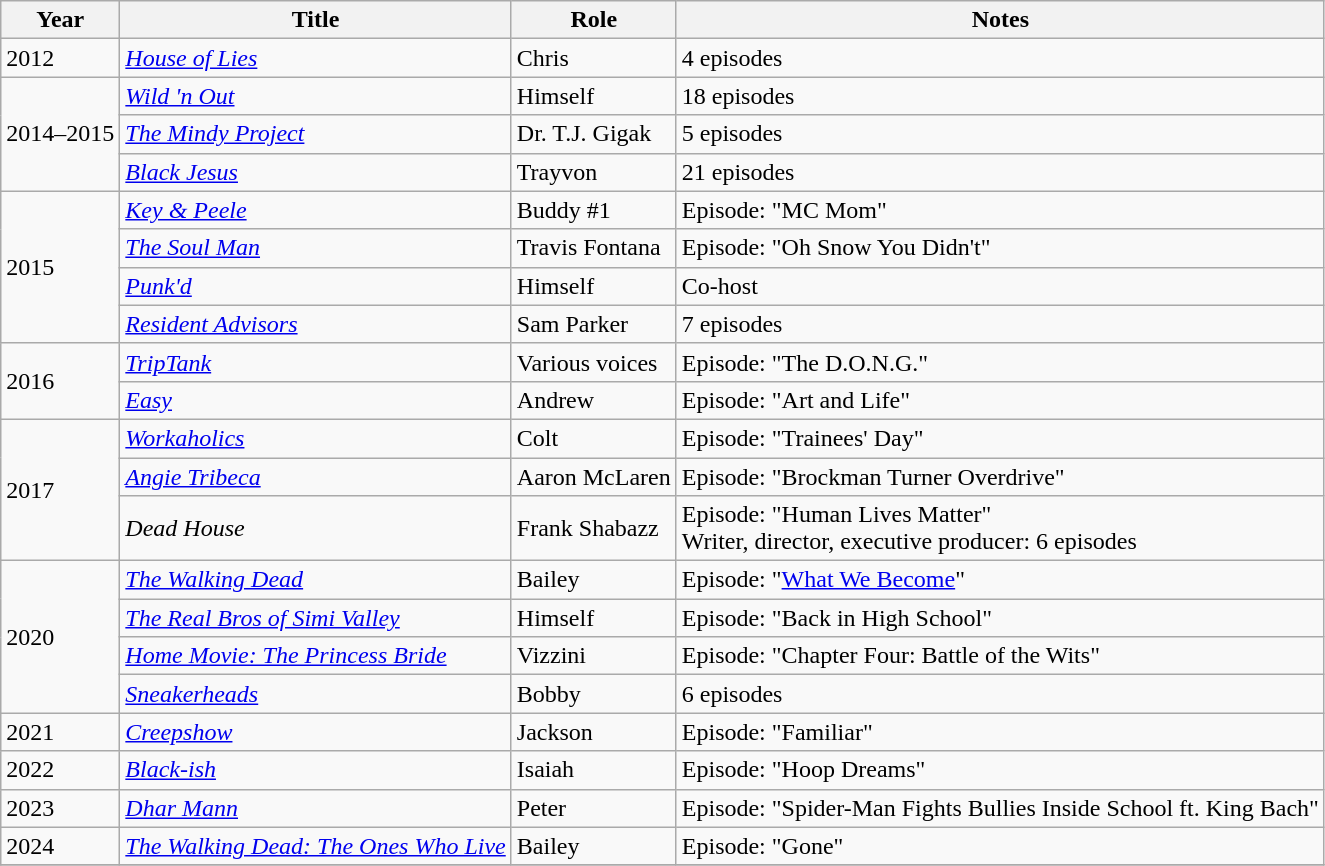<table class="wikitable sortable">
<tr>
<th>Year</th>
<th>Title</th>
<th>Role</th>
<th class="unsortable">Notes</th>
</tr>
<tr>
<td>2012</td>
<td><em><a href='#'>House of Lies</a></em></td>
<td>Chris</td>
<td>4 episodes</td>
</tr>
<tr>
<td rowspan="3">2014–2015</td>
<td><em><a href='#'>Wild 'n Out</a></em></td>
<td>Himself</td>
<td>18 episodes</td>
</tr>
<tr>
<td><em><a href='#'>The Mindy Project</a></em></td>
<td>Dr. T.J. Gigak</td>
<td>5 episodes</td>
</tr>
<tr>
<td><em><a href='#'>Black Jesus</a></em></td>
<td>Trayvon</td>
<td>21 episodes</td>
</tr>
<tr>
<td rowspan="4">2015</td>
<td><em><a href='#'>Key & Peele</a></em></td>
<td>Buddy #1</td>
<td>Episode: "MC Mom"</td>
</tr>
<tr>
<td><em><a href='#'>The Soul Man</a></em></td>
<td>Travis Fontana</td>
<td>Episode: "Oh Snow You Didn't"</td>
</tr>
<tr>
<td><em><a href='#'>Punk'd</a></em></td>
<td>Himself</td>
<td>Co-host</td>
</tr>
<tr>
<td><em><a href='#'>Resident Advisors</a></em></td>
<td>Sam Parker</td>
<td>7 episodes</td>
</tr>
<tr>
<td rowspan="2">2016</td>
<td><em><a href='#'>TripTank</a></em></td>
<td>Various voices</td>
<td>Episode: "The D.O.N.G."</td>
</tr>
<tr>
<td><em><a href='#'>Easy</a></em></td>
<td>Andrew</td>
<td>Episode: "Art and Life"</td>
</tr>
<tr>
<td rowspan="3">2017</td>
<td><em><a href='#'>Workaholics</a></em></td>
<td>Colt</td>
<td>Episode: "Trainees' Day"</td>
</tr>
<tr>
<td><em><a href='#'>Angie Tribeca</a></em></td>
<td>Aaron McLaren</td>
<td>Episode: "Brockman Turner Overdrive"</td>
</tr>
<tr>
<td><em>Dead House</em></td>
<td>Frank Shabazz</td>
<td>Episode: "Human Lives Matter"<br>Writer, director, executive producer: 6 episodes</td>
</tr>
<tr>
<td rowspan="4">2020</td>
<td><em><a href='#'>The Walking Dead</a></em></td>
<td>Bailey</td>
<td>Episode: "<a href='#'>What We Become</a>"</td>
</tr>
<tr>
<td><em><a href='#'>The Real Bros of Simi Valley</a></em></td>
<td>Himself</td>
<td>Episode: "Back in High School"</td>
</tr>
<tr>
<td><em><a href='#'>Home Movie: The Princess Bride</a></em></td>
<td>Vizzini</td>
<td>Episode: "Chapter Four: Battle of the Wits"</td>
</tr>
<tr>
<td><em><a href='#'>Sneakerheads</a></em></td>
<td>Bobby</td>
<td>6 episodes</td>
</tr>
<tr>
<td>2021</td>
<td><em><a href='#'>Creepshow</a></em></td>
<td>Jackson</td>
<td>Episode: "Familiar"</td>
</tr>
<tr>
<td>2022</td>
<td><em><a href='#'>Black-ish</a></em></td>
<td>Isaiah</td>
<td>Episode: "Hoop Dreams"</td>
</tr>
<tr>
<td>2023</td>
<td><em><a href='#'>Dhar Mann</a></em></td>
<td>Peter</td>
<td>Episode: "Spider-Man Fights Bullies Inside School ft. King Bach"</td>
</tr>
<tr>
<td>2024</td>
<td><em><a href='#'>The Walking Dead: The Ones Who Live</a></em></td>
<td>Bailey</td>
<td>Episode: "Gone"</td>
</tr>
<tr>
</tr>
</table>
